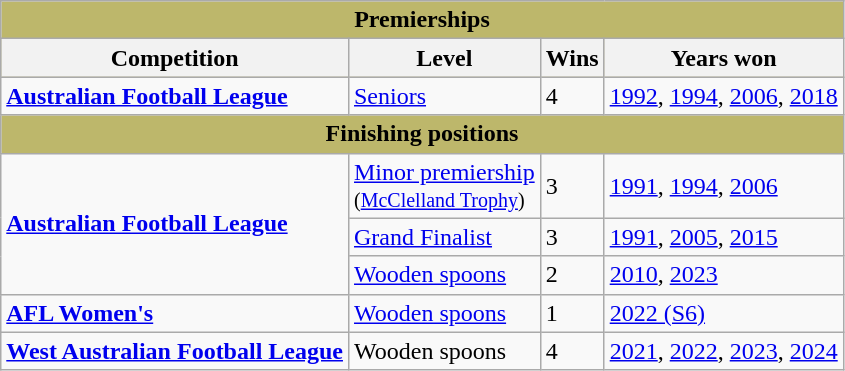<table class="wikitable">
<tr>
<td colspan="4" style="background:#bdb76b;" align="center"><strong>Premierships</strong></td>
</tr>
<tr style="background:#bdb76b;">
<th>Competition</th>
<th>Level</th>
<th>Wins</th>
<th>Years won</th>
</tr>
<tr>
<td><strong><a href='#'>Australian Football League</a></strong></td>
<td><a href='#'>Seniors</a></td>
<td>4</td>
<td><a href='#'>1992</a>, <a href='#'>1994</a>, <a href='#'>2006</a>, <a href='#'>2018</a></td>
</tr>
<tr>
<td colspan="4" style="background:#bdb76b;" align="center"><strong>Finishing positions</strong></td>
</tr>
<tr>
<td rowspan=3 scope="row" style="text-align: left"><strong><a href='#'>Australian Football League</a></strong></td>
<td><a href='#'>Minor premiership</a><br><small>(<a href='#'>McClelland Trophy</a>)</small></td>
<td>3</td>
<td><a href='#'>1991</a>, <a href='#'>1994</a>, <a href='#'>2006</a></td>
</tr>
<tr>
<td><a href='#'>Grand Finalist</a></td>
<td>3</td>
<td><a href='#'>1991</a>, <a href='#'>2005</a>, <a href='#'>2015</a></td>
</tr>
<tr>
<td><a href='#'>Wooden spoons</a></td>
<td>2</td>
<td><a href='#'>2010</a>, <a href='#'>2023</a></td>
</tr>
<tr>
<td><strong><a href='#'>AFL Women's</a></strong></td>
<td><a href='#'>Wooden spoons</a></td>
<td>1</td>
<td><a href='#'>2022 (S6)</a></td>
</tr>
<tr>
<td><strong><a href='#'>West Australian Football League</a></strong></td>
<td>Wooden spoons</td>
<td>4</td>
<td><a href='#'>2021</a>, <a href='#'>2022</a>, <a href='#'>2023</a>, <a href='#'>2024</a></td>
</tr>
</table>
